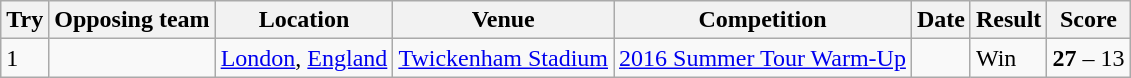<table class="wikitable" style="font-size:100%">
<tr>
<th>Try</th>
<th>Opposing team</th>
<th>Location</th>
<th>Venue</th>
<th>Competition</th>
<th>Date</th>
<th>Result</th>
<th>Score</th>
</tr>
<tr>
<td>1</td>
<td></td>
<td><a href='#'>London</a>, <a href='#'>England</a></td>
<td><a href='#'>Twickenham Stadium</a></td>
<td><a href='#'>2016 Summer Tour Warm-Up</a></td>
<td></td>
<td>Win</td>
<td><strong>27</strong> – 13</td>
</tr>
</table>
